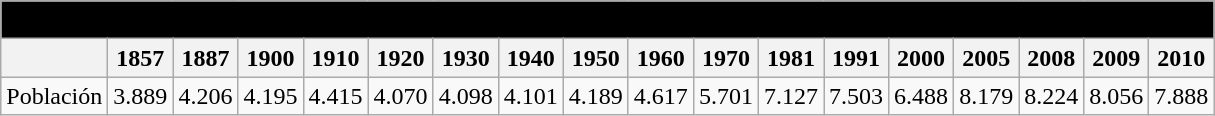<table class="wikitable">
<tr>
<th style="background:black;" colspan="20">Demographic evolution of Callosa d'en Sarrià</th>
</tr>
<tr>
<th></th>
<th>1857</th>
<th>1887</th>
<th>1900</th>
<th>1910</th>
<th>1920</th>
<th>1930</th>
<th>1940</th>
<th>1950</th>
<th>1960</th>
<th>1970</th>
<th>1981</th>
<th>1991</th>
<th>2000</th>
<th>2005</th>
<th>2008</th>
<th>2009</th>
<th>2010</th>
</tr>
<tr>
<td>Población</td>
<td align=center>3.889</td>
<td align=center>4.206</td>
<td align=center>4.195</td>
<td align=center>4.415</td>
<td align=center>4.070</td>
<td align=center>4.098</td>
<td align=center>4.101</td>
<td align=center>4.189</td>
<td align=center>4.617</td>
<td align=center>5.701</td>
<td align=center>7.127</td>
<td align=center>7.503</td>
<td align=center>6.488</td>
<td align=center>8.179</td>
<td align=center>8.224</td>
<td align=center>8.056</td>
<td align=center>7.888</td>
</tr>
</table>
